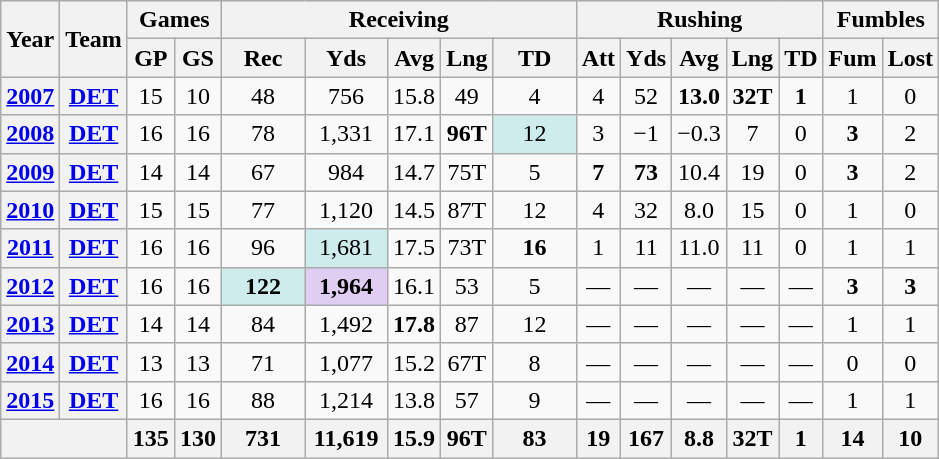<table class="wikitable" style="text-align:center;">
<tr>
<th rowspan="2">Year</th>
<th rowspan="2">Team</th>
<th colspan="2">Games</th>
<th colspan="5">Receiving</th>
<th colspan="5">Rushing</th>
<th colspan="2">Fumbles</th>
</tr>
<tr>
<th>GP</th>
<th>GS</th>
<th>Rec</th>
<th>Yds</th>
<th>Avg</th>
<th>Lng</th>
<th>TD</th>
<th>Att</th>
<th>Yds</th>
<th>Avg</th>
<th>Lng</th>
<th>TD</th>
<th>Fum</th>
<th>Lost</th>
</tr>
<tr>
<th><a href='#'>2007</a></th>
<th><a href='#'>DET</a></th>
<td>15</td>
<td>10</td>
<td>48</td>
<td>756</td>
<td>15.8</td>
<td>49</td>
<td>4</td>
<td>4</td>
<td>52</td>
<td><strong>13.0</strong></td>
<td><strong>32T</strong></td>
<td><strong>1</strong></td>
<td>1</td>
<td>0</td>
</tr>
<tr>
<th><a href='#'>2008</a></th>
<th><a href='#'>DET</a></th>
<td>16</td>
<td>16</td>
<td>78</td>
<td>1,331</td>
<td>17.1</td>
<td><strong>96T</strong></td>
<td style="background:#cfecec; width:3em;">12</td>
<td>3</td>
<td>−1</td>
<td>−0.3</td>
<td>7</td>
<td>0</td>
<td><strong>3</strong></td>
<td>2</td>
</tr>
<tr>
<th><a href='#'>2009</a></th>
<th><a href='#'>DET</a></th>
<td>14</td>
<td>14</td>
<td>67</td>
<td>984</td>
<td>14.7</td>
<td>75T</td>
<td>5</td>
<td><strong>7</strong></td>
<td><strong>73</strong></td>
<td>10.4</td>
<td>19</td>
<td>0</td>
<td><strong>3</strong></td>
<td>2</td>
</tr>
<tr>
<th><a href='#'>2010</a></th>
<th><a href='#'>DET</a></th>
<td>15</td>
<td>15</td>
<td>77</td>
<td>1,120</td>
<td>14.5</td>
<td>87T</td>
<td>12</td>
<td>4</td>
<td>32</td>
<td>8.0</td>
<td>15</td>
<td>0</td>
<td>1</td>
<td>0</td>
</tr>
<tr>
<th><a href='#'>2011</a></th>
<th><a href='#'>DET</a></th>
<td>16</td>
<td>16</td>
<td>96</td>
<td style="background:#cfecec; width:3em;">1,681</td>
<td>17.5</td>
<td>73T</td>
<td><strong>16</strong></td>
<td>1</td>
<td>11</td>
<td>11.0</td>
<td>11</td>
<td>0</td>
<td>1</td>
<td>1</td>
</tr>
<tr>
<th><a href='#'>2012</a></th>
<th><a href='#'>DET</a></th>
<td>16</td>
<td>16</td>
<td style="background:#cfecec; width:3em;"><strong>122</strong></td>
<td style="background:#e0cef2; width:3em"><strong>1,964</strong></td>
<td>16.1</td>
<td>53</td>
<td>5</td>
<td>—</td>
<td>—</td>
<td>—</td>
<td>—</td>
<td>—</td>
<td><strong>3</strong></td>
<td><strong>3</strong></td>
</tr>
<tr>
<th><a href='#'>2013</a></th>
<th><a href='#'>DET</a></th>
<td>14</td>
<td>14</td>
<td>84</td>
<td>1,492</td>
<td><strong>17.8</strong></td>
<td>87</td>
<td>12</td>
<td>—</td>
<td>—</td>
<td>—</td>
<td>—</td>
<td>—</td>
<td>1</td>
<td>1</td>
</tr>
<tr>
<th><a href='#'>2014</a></th>
<th><a href='#'>DET</a></th>
<td>13</td>
<td>13</td>
<td>71</td>
<td>1,077</td>
<td>15.2</td>
<td>67T</td>
<td>8</td>
<td>—</td>
<td>—</td>
<td>—</td>
<td>—</td>
<td>—</td>
<td>0</td>
<td>0</td>
</tr>
<tr>
<th><a href='#'>2015</a></th>
<th><a href='#'>DET</a></th>
<td>16</td>
<td>16</td>
<td>88</td>
<td>1,214</td>
<td>13.8</td>
<td>57</td>
<td>9</td>
<td>—</td>
<td>—</td>
<td>—</td>
<td>—</td>
<td>—</td>
<td>1</td>
<td>1</td>
</tr>
<tr>
<th colspan="2"></th>
<th>135</th>
<th>130</th>
<th>731</th>
<th>11,619</th>
<th>15.9</th>
<th>96T</th>
<th>83</th>
<th>19</th>
<th>167</th>
<th>8.8</th>
<th>32T</th>
<th>1</th>
<th>14</th>
<th>10</th>
</tr>
</table>
